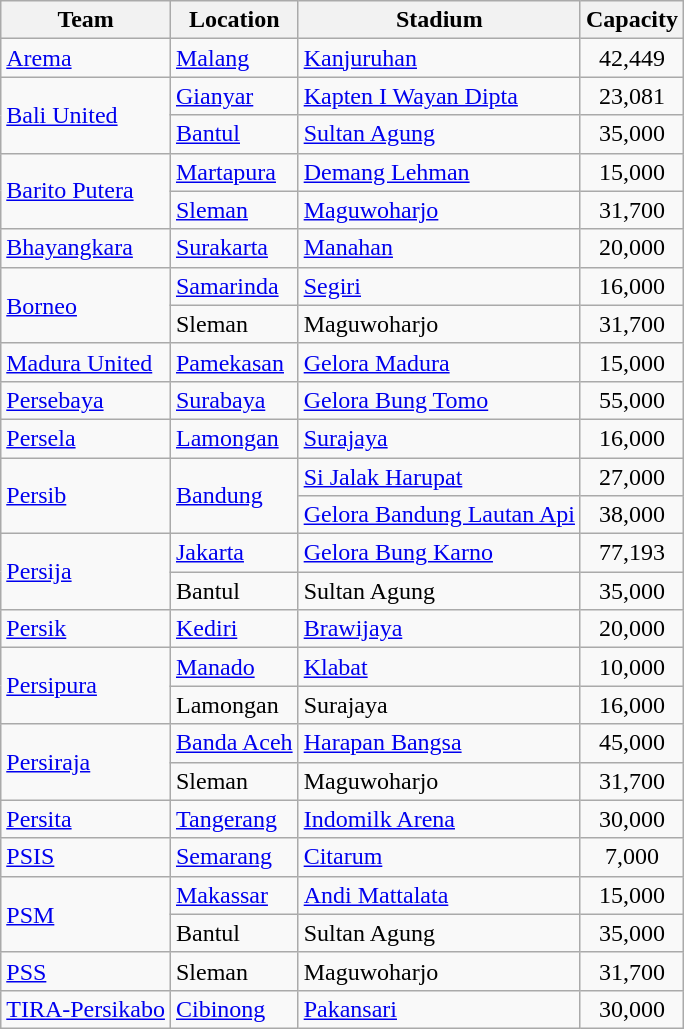<table class="wikitable sortable">
<tr>
<th>Team</th>
<th>Location</th>
<th>Stadium</th>
<th>Capacity</th>
</tr>
<tr>
<td><a href='#'>Arema</a></td>
<td><a href='#'>Malang</a></td>
<td><a href='#'>Kanjuruhan</a></td>
<td align="center">42,449</td>
</tr>
<tr>
<td rowspan="2"><a href='#'>Bali United</a></td>
<td><a href='#'>Gianyar</a></td>
<td><a href='#'>Kapten I Wayan Dipta</a></td>
<td align="center">23,081</td>
</tr>
<tr>
<td><a href='#'>Bantul</a></td>
<td><a href='#'>Sultan Agung</a></td>
<td align="center">35,000</td>
</tr>
<tr>
<td rowspan="2"><a href='#'>Barito Putera</a></td>
<td><a href='#'>Martapura</a></td>
<td><a href='#'>Demang Lehman</a></td>
<td align="center">15,000</td>
</tr>
<tr>
<td><a href='#'>Sleman</a></td>
<td><a href='#'>Maguwoharjo</a></td>
<td align="center">31,700</td>
</tr>
<tr>
<td><a href='#'>Bhayangkara</a></td>
<td><a href='#'>Surakarta</a></td>
<td><a href='#'>Manahan</a></td>
<td align="center">20,000</td>
</tr>
<tr>
<td rowspan="2"><a href='#'>Borneo</a></td>
<td><a href='#'>Samarinda</a></td>
<td><a href='#'>Segiri</a></td>
<td align="center">16,000</td>
</tr>
<tr>
<td>Sleman</td>
<td>Maguwoharjo</td>
<td align="center">31,700</td>
</tr>
<tr>
<td><a href='#'>Madura United</a></td>
<td><a href='#'>Pamekasan</a></td>
<td><a href='#'>Gelora Madura</a></td>
<td align="center">15,000</td>
</tr>
<tr>
<td><a href='#'>Persebaya</a></td>
<td><a href='#'>Surabaya</a></td>
<td><a href='#'>Gelora Bung Tomo</a></td>
<td align="center">55,000</td>
</tr>
<tr>
<td><a href='#'>Persela</a></td>
<td><a href='#'>Lamongan</a></td>
<td><a href='#'>Surajaya</a></td>
<td align="center">16,000</td>
</tr>
<tr>
<td rowspan="2"><a href='#'>Persib</a></td>
<td rowspan="2"><a href='#'>Bandung</a></td>
<td><a href='#'>Si Jalak Harupat</a></td>
<td align="center">27,000</td>
</tr>
<tr>
<td><a href='#'>Gelora Bandung Lautan Api</a></td>
<td align="center">38,000</td>
</tr>
<tr>
<td rowspan="2"><a href='#'>Persija</a></td>
<td><a href='#'>Jakarta</a></td>
<td><a href='#'>Gelora Bung Karno</a></td>
<td align="center">77,193</td>
</tr>
<tr>
<td>Bantul</td>
<td>Sultan Agung</td>
<td align="center">35,000</td>
</tr>
<tr>
<td><a href='#'>Persik</a></td>
<td><a href='#'>Kediri</a></td>
<td><a href='#'>Brawijaya</a></td>
<td align="center">20,000</td>
</tr>
<tr>
<td rowspan="2"><a href='#'>Persipura</a></td>
<td><a href='#'>Manado</a></td>
<td><a href='#'>Klabat</a></td>
<td align="center">10,000</td>
</tr>
<tr>
<td>Lamongan</td>
<td>Surajaya</td>
<td align="center">16,000</td>
</tr>
<tr>
<td rowspan="2"><a href='#'>Persiraja</a></td>
<td><a href='#'>Banda Aceh</a></td>
<td><a href='#'>Harapan Bangsa</a></td>
<td align="center">45,000</td>
</tr>
<tr>
<td>Sleman</td>
<td>Maguwoharjo</td>
<td align="center">31,700</td>
</tr>
<tr>
<td><a href='#'>Persita</a></td>
<td><a href='#'>Tangerang</a></td>
<td><a href='#'>Indomilk Arena</a></td>
<td align="center">30,000</td>
</tr>
<tr>
<td><a href='#'>PSIS</a></td>
<td><a href='#'>Semarang</a></td>
<td><a href='#'>Citarum</a></td>
<td align="center">7,000</td>
</tr>
<tr>
<td rowspan="2"><a href='#'>PSM</a></td>
<td><a href='#'>Makassar</a></td>
<td><a href='#'>Andi Mattalata</a></td>
<td align="center">15,000</td>
</tr>
<tr>
<td>Bantul</td>
<td>Sultan Agung</td>
<td align="center">35,000</td>
</tr>
<tr>
<td><a href='#'>PSS</a></td>
<td>Sleman</td>
<td>Maguwoharjo</td>
<td align="center">31,700</td>
</tr>
<tr>
<td><a href='#'>TIRA-Persikabo</a></td>
<td><a href='#'>Cibinong</a></td>
<td><a href='#'>Pakansari</a></td>
<td align="center">30,000</td>
</tr>
</table>
